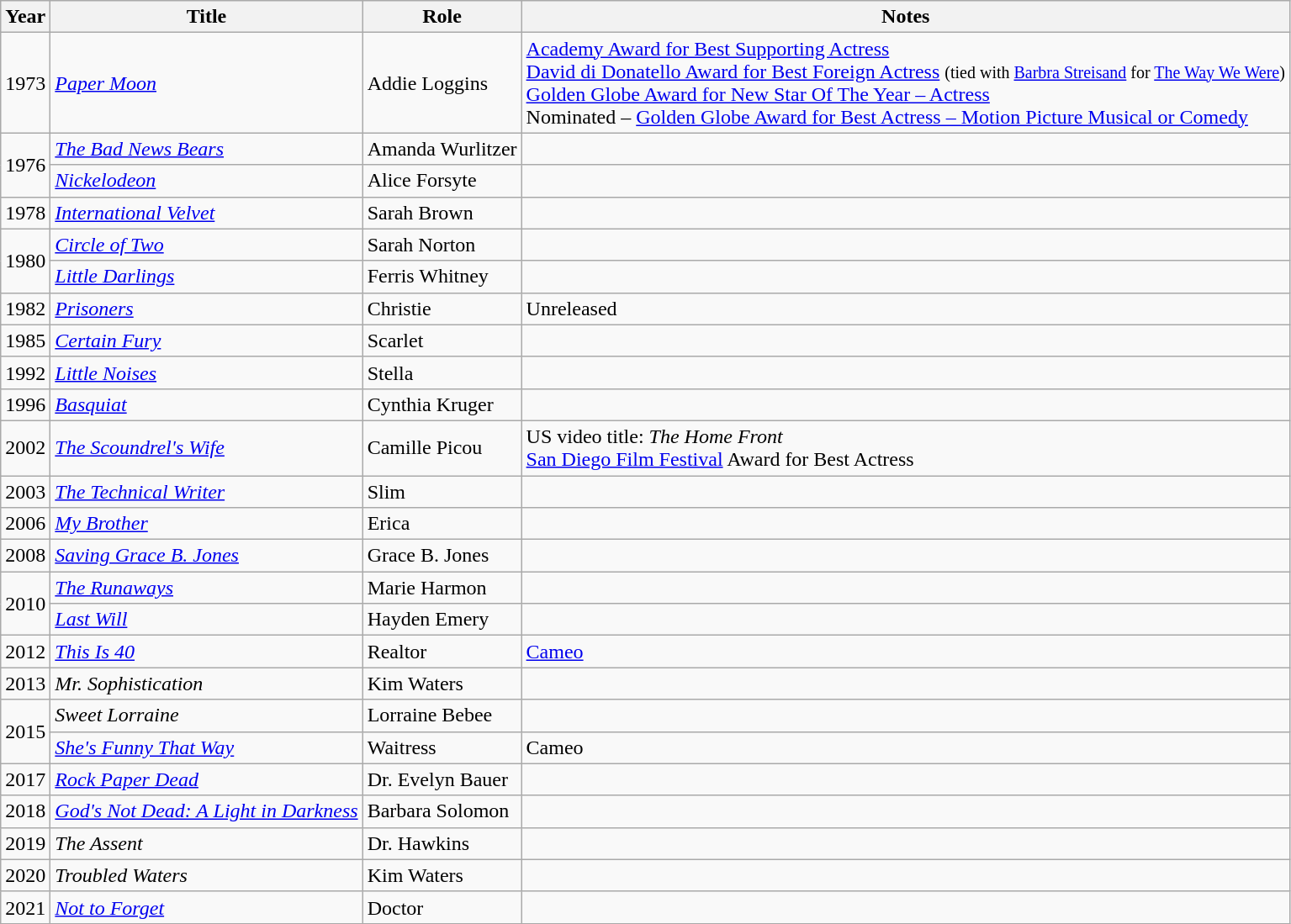<table class="wikitable sortable">
<tr>
<th>Year</th>
<th>Title</th>
<th>Role</th>
<th class="unsortable">Notes</th>
</tr>
<tr>
<td>1973</td>
<td><em><a href='#'>Paper Moon</a></em></td>
<td>Addie Loggins</td>
<td><a href='#'>Academy Award for Best Supporting Actress</a><br><a href='#'>David di Donatello Award for Best Foreign Actress</a> <small>(tied with <a href='#'>Barbra Streisand</a> for <a href='#'>The Way We Were</a>)</small><br><a href='#'>Golden Globe Award for New Star Of The Year – Actress</a><br>Nominated – <a href='#'>Golden Globe Award for Best Actress – Motion Picture Musical or Comedy</a></td>
</tr>
<tr>
<td rowspan="2">1976</td>
<td><em><a href='#'>The Bad News Bears</a></em></td>
<td>Amanda Wurlitzer</td>
<td></td>
</tr>
<tr>
<td><em><a href='#'>Nickelodeon</a></em></td>
<td>Alice Forsyte</td>
<td></td>
</tr>
<tr>
<td>1978</td>
<td><em><a href='#'>International Velvet</a></em></td>
<td>Sarah Brown</td>
<td></td>
</tr>
<tr>
<td rowspan="2">1980</td>
<td><em><a href='#'>Circle of Two</a></em></td>
<td>Sarah Norton</td>
<td></td>
</tr>
<tr>
<td><em><a href='#'>Little Darlings</a></em></td>
<td>Ferris Whitney</td>
<td></td>
</tr>
<tr>
<td>1982</td>
<td><em><a href='#'>Prisoners</a></em></td>
<td>Christie</td>
<td>Unreleased</td>
</tr>
<tr>
<td>1985</td>
<td><em><a href='#'>Certain Fury</a></em></td>
<td>Scarlet</td>
<td></td>
</tr>
<tr>
<td>1992</td>
<td><em><a href='#'>Little Noises</a></em></td>
<td>Stella</td>
<td></td>
</tr>
<tr>
<td>1996</td>
<td><em><a href='#'>Basquiat</a></em></td>
<td>Cynthia Kruger</td>
<td></td>
</tr>
<tr>
<td>2002</td>
<td><em><a href='#'>The Scoundrel's Wife</a></em></td>
<td>Camille Picou</td>
<td>US video title: <em>The Home Front</em><br><a href='#'>San Diego Film Festival</a> Award for Best Actress</td>
</tr>
<tr>
<td>2003</td>
<td><em><a href='#'>The Technical Writer</a></em></td>
<td>Slim</td>
<td></td>
</tr>
<tr>
<td>2006</td>
<td><em><a href='#'>My Brother</a></em></td>
<td>Erica</td>
<td></td>
</tr>
<tr>
<td>2008</td>
<td><em><a href='#'>Saving Grace B. Jones</a></em></td>
<td>Grace B. Jones</td>
<td></td>
</tr>
<tr>
<td rowspan="2">2010</td>
<td><em><a href='#'>The Runaways</a></em></td>
<td>Marie Harmon</td>
<td></td>
</tr>
<tr>
<td><em><a href='#'>Last Will</a></em></td>
<td>Hayden Emery</td>
<td></td>
</tr>
<tr>
<td>2012</td>
<td><em><a href='#'>This Is 40</a></em></td>
<td>Realtor</td>
<td><a href='#'>Cameo</a></td>
</tr>
<tr>
<td>2013</td>
<td><em>Mr. Sophistication</em></td>
<td>Kim Waters</td>
<td></td>
</tr>
<tr>
<td rowspan="2">2015</td>
<td><em>Sweet Lorraine</em></td>
<td>Lorraine Bebee</td>
<td></td>
</tr>
<tr>
<td><em><a href='#'>She's Funny That Way</a></em></td>
<td>Waitress</td>
<td>Cameo</td>
</tr>
<tr>
<td>2017</td>
<td><em><a href='#'>Rock Paper Dead</a></em></td>
<td>Dr. Evelyn Bauer</td>
<td></td>
</tr>
<tr>
<td>2018</td>
<td><em><a href='#'>God's Not Dead: A Light in Darkness</a></em></td>
<td>Barbara Solomon</td>
<td></td>
</tr>
<tr>
<td>2019</td>
<td><em>The Assent</em></td>
<td>Dr. Hawkins</td>
<td></td>
</tr>
<tr>
<td>2020</td>
<td><em>Troubled Waters</em></td>
<td>Kim Waters</td>
<td></td>
</tr>
<tr>
<td>2021</td>
<td><em><a href='#'>Not to Forget</a></em></td>
<td>Doctor</td>
<td></td>
</tr>
</table>
